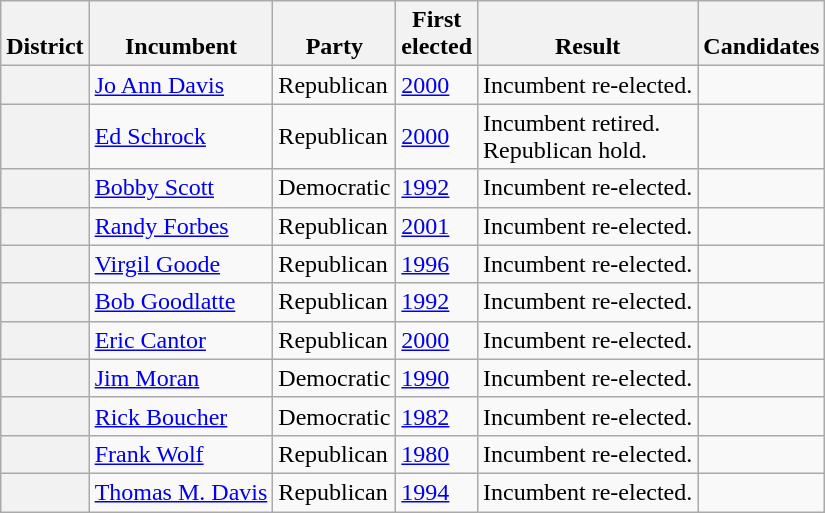<table class=wikitable>
<tr valign=bottom>
<th>District</th>
<th>Incumbent</th>
<th>Party</th>
<th>First<br>elected</th>
<th>Result</th>
<th>Candidates</th>
</tr>
<tr>
<th></th>
<td><a href='#'>Jo Ann Davis</a></td>
<td>Republican</td>
<td><a href='#'>2000</a></td>
<td>Incumbent re-elected.</td>
<td nowrap></td>
</tr>
<tr>
<th></th>
<td><a href='#'>Ed Schrock</a></td>
<td>Republican</td>
<td><a href='#'>2000</a></td>
<td>Incumbent retired.<br>Republican hold.</td>
<td nowrap></td>
</tr>
<tr>
<th></th>
<td><a href='#'>Bobby Scott</a></td>
<td>Democratic</td>
<td><a href='#'>1992</a></td>
<td>Incumbent re-elected.</td>
<td nowrap></td>
</tr>
<tr>
<th></th>
<td><a href='#'>Randy Forbes</a></td>
<td>Republican</td>
<td><a href='#'>2001 </a></td>
<td>Incumbent re-elected.</td>
<td nowrap></td>
</tr>
<tr>
<th></th>
<td><a href='#'>Virgil Goode</a></td>
<td>Republican</td>
<td><a href='#'>1996</a></td>
<td>Incumbent re-elected.</td>
<td nowrap></td>
</tr>
<tr>
<th></th>
<td><a href='#'>Bob Goodlatte</a></td>
<td>Republican</td>
<td><a href='#'>1992</a></td>
<td>Incumbent re-elected.</td>
<td nowrap></td>
</tr>
<tr>
<th></th>
<td><a href='#'>Eric Cantor</a></td>
<td>Republican</td>
<td><a href='#'>2000</a></td>
<td>Incumbent re-elected.</td>
<td nowrap></td>
</tr>
<tr>
<th></th>
<td><a href='#'>Jim Moran</a></td>
<td>Democratic</td>
<td><a href='#'>1990</a></td>
<td>Incumbent re-elected.</td>
<td nowrap></td>
</tr>
<tr>
<th></th>
<td><a href='#'>Rick Boucher</a></td>
<td>Democratic</td>
<td><a href='#'>1982</a></td>
<td>Incumbent re-elected.</td>
<td nowrap></td>
</tr>
<tr>
<th></th>
<td><a href='#'>Frank Wolf</a></td>
<td>Republican</td>
<td><a href='#'>1980</a></td>
<td>Incumbent re-elected.</td>
<td nowrap></td>
</tr>
<tr>
<th></th>
<td><a href='#'>Thomas M. Davis</a></td>
<td>Republican</td>
<td><a href='#'>1994</a></td>
<td>Incumbent re-elected.</td>
<td nowrap></td>
</tr>
</table>
